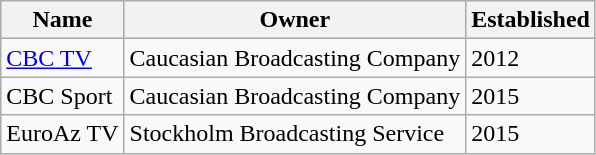<table class="wikitable" border="1" class="wikitable sortable">
<tr>
<th>Name</th>
<th>Owner</th>
<th>Established</th>
</tr>
<tr>
<td><a href='#'>CBC TV</a></td>
<td>Caucasian Broadcasting Company</td>
<td>2012</td>
</tr>
<tr>
<td>CBC Sport</td>
<td>Caucasian Broadcasting Company</td>
<td>2015</td>
</tr>
<tr>
<td>EuroAz TV</td>
<td>Stockholm Broadcasting Service</td>
<td>2015</td>
</tr>
</table>
